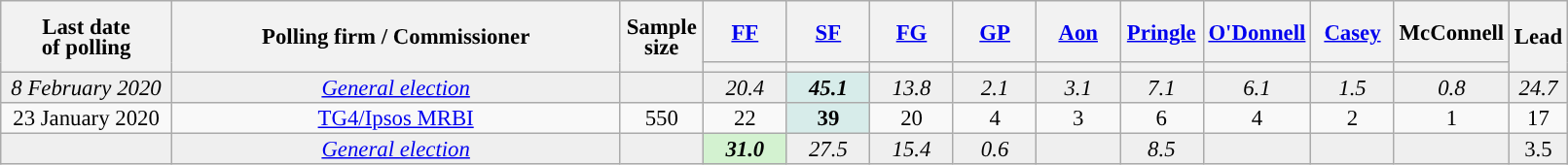<table class="wikitable sortable collapsible" style="text-align:center;font-size:95%;line-height:14px;">
<tr style="height:42px;">
<th style="width:110px;" rowspan="2">Last date<br>of polling</th>
<th style="width:300px;" rowspan="2">Polling firm / Commissioner</th>
<th class="unsortable" style="width:50px;" rowspan="2">Sample<br>size</th>
<th class="unsortable" style="width:50px;"><a href='#'>FF</a></th>
<th class="unsortable" style="width:50px;"><a href='#'>SF</a></th>
<th class="unsortable" style="width:50px;"><a href='#'>FG</a></th>
<th class="unsortable" style="width:50px;"><a href='#'>GP</a></th>
<th class="unsortable" style="width:50px;"><a href='#'>Aon</a></th>
<th class="unsortable" style="width:50px;"><a href='#'>Pringle</a></th>
<th class="unsortable" style="width:50px;"><a href='#'>O'Donnell</a></th>
<th class="unsortable" style="width:50px;"><a href='#'>Casey</a></th>
<th class="unsortable" style="width:50px;">McConnell</th>
<th class="unsortable" style="width:20px;" rowspan="2">Lead</th>
</tr>
<tr>
<th style="color:inherit;background:"></th>
<th style="color:inherit;background:"></th>
<th style="color:inherit;background:"></th>
<th style="color:inherit;background:"></th>
<th style="color:inherit;background:"></th>
<th style="color:inherit;background:"></th>
<th style="color:inherit;background:"></th>
<th style="color:inherit;background:"></th>
<th style="color:inherit;background:"></th>
</tr>
<tr style="background:#EFEFEF;">
<td><em>8 February 2020</em></td>
<td><em><a href='#'>General election</a></em></td>
<td></td>
<td><em>20.4</em></td>
<td style="background:#D7ECEA"><strong><em>45.1</em></strong></td>
<td><em>13.8</em></td>
<td><em>2.1</em></td>
<td><em>3.1</em></td>
<td><em>7.1</em></td>
<td><em>6.1</em></td>
<td><em>1.5</em></td>
<td><em>0.8</em></td>
<td style="background:"><em>24.7</em></td>
</tr>
<tr>
<td>23 January 2020</td>
<td><a href='#'>TG4/Ipsos MRBI</a></td>
<td>550</td>
<td>22</td>
<td style="background:#D7ECEA"><strong>39</strong></td>
<td>20</td>
<td>4</td>
<td>3</td>
<td>6</td>
<td>4</td>
<td>2</td>
<td>1</td>
<td style="background:">17</td>
</tr>
<tr style="background:#EFEFEF;" class="sortbottom">
<td><em></em></td>
<td><em><a href='#'>General election</a></em></td>
<td></td>
<td style="background:#D3F2D0"><strong><em>31.0</em></strong></td>
<td><em>27.5</em></td>
<td><em>15.4</em></td>
<td><em>0.6</em></td>
<td></td>
<td><em>8.5</em></td>
<td></td>
<td></td>
<td></td>
<td style="background:">3.5</td>
</tr>
</table>
